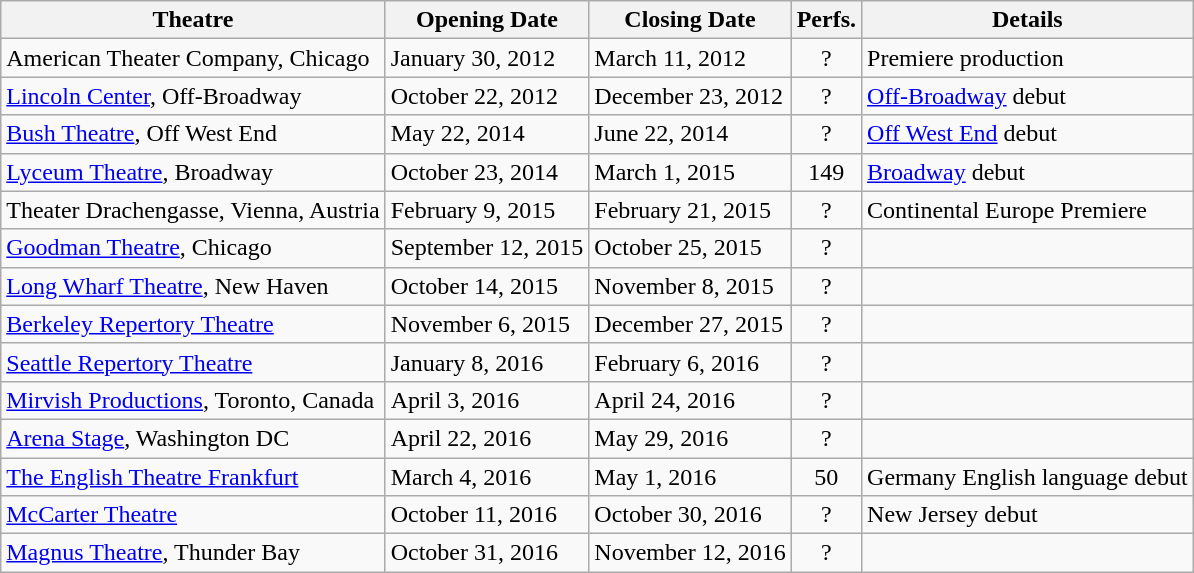<table class="wikitable">
<tr>
<th>Theatre</th>
<th>Opening Date</th>
<th>Closing Date</th>
<th>Perfs.</th>
<th>Details</th>
</tr>
<tr>
<td>American Theater Company, Chicago</td>
<td>January 30, 2012</td>
<td>March 11, 2012</td>
<td align=center>?</td>
<td>Premiere production</td>
</tr>
<tr>
<td><a href='#'>Lincoln Center</a>, Off-Broadway</td>
<td>October 22, 2012</td>
<td>December 23, 2012</td>
<td align=center>?</td>
<td><a href='#'>Off-Broadway</a> debut</td>
</tr>
<tr>
<td><a href='#'>Bush Theatre</a>, Off West End</td>
<td nowrap>May 22, 2014</td>
<td>June 22, 2014</td>
<td align=center>?</td>
<td><a href='#'>Off West End</a> debut</td>
</tr>
<tr>
<td><a href='#'>Lyceum Theatre</a>, Broadway</td>
<td nowrap>October 23, 2014</td>
<td>March 1, 2015</td>
<td align=center>149</td>
<td><a href='#'>Broadway</a> debut</td>
</tr>
<tr>
<td>Theater Drachengasse, Vienna, Austria</td>
<td>February 9, 2015</td>
<td>February 21, 2015</td>
<td align=center>?</td>
<td>Continental Europe Premiere</td>
</tr>
<tr>
<td><a href='#'>Goodman Theatre</a>, Chicago</td>
<td>September 12, 2015</td>
<td>October 25, 2015</td>
<td align=center>?</td>
<td></td>
</tr>
<tr>
<td><a href='#'>Long Wharf Theatre</a>, New Haven</td>
<td>October 14, 2015</td>
<td>November 8, 2015</td>
<td align=center>?</td>
<td></td>
</tr>
<tr>
<td><a href='#'>Berkeley Repertory Theatre</a></td>
<td>November 6, 2015</td>
<td>December 27, 2015</td>
<td align=center>?</td>
<td></td>
</tr>
<tr>
<td><a href='#'>Seattle Repertory Theatre</a></td>
<td>January 8, 2016</td>
<td>February 6, 2016</td>
<td align=center>?</td>
<td></td>
</tr>
<tr>
<td><a href='#'>Mirvish Productions</a>, Toronto, Canada</td>
<td>April 3, 2016</td>
<td>April 24, 2016</td>
<td align=center>?</td>
<td></td>
</tr>
<tr>
<td><a href='#'>Arena Stage</a>, Washington DC</td>
<td>April 22, 2016</td>
<td>May 29, 2016</td>
<td align=center>?</td>
<td></td>
</tr>
<tr>
<td><a href='#'>The English Theatre Frankfurt</a></td>
<td>March 4, 2016</td>
<td>May 1, 2016</td>
<td align=center>50</td>
<td>Germany English language debut</td>
</tr>
<tr>
<td><a href='#'>McCarter Theatre</a></td>
<td>October 11, 2016</td>
<td>October 30, 2016</td>
<td align=center>?</td>
<td>New Jersey debut</td>
</tr>
<tr>
<td><a href='#'>Magnus Theatre</a>, Thunder Bay</td>
<td>October 31, 2016</td>
<td>November 12, 2016</td>
<td align=center>?</td>
<td></td>
</tr>
</table>
